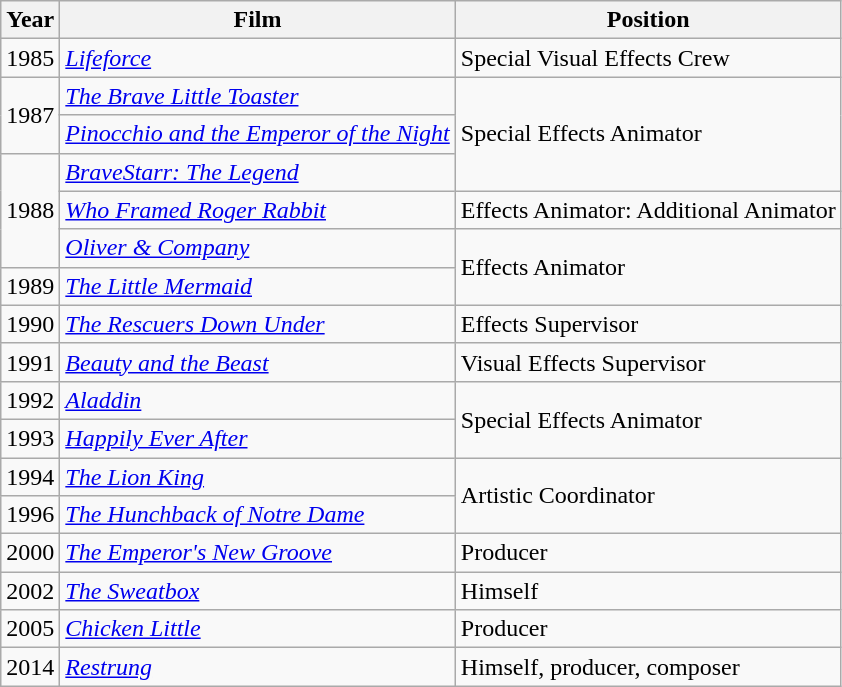<table class="wikitable plainrowheaders sortable" style="text-align:left; margin=auto;">
<tr>
<th scope="col">Year</th>
<th scope="col">Film</th>
<th scope="col">Position</th>
</tr>
<tr>
<td>1985</td>
<td><em><a href='#'>Lifeforce</a></em></td>
<td>Special Visual Effects Crew</td>
</tr>
<tr>
<td rowspan=2>1987</td>
<td><em><a href='#'>The Brave Little Toaster</a></em></td>
<td rowspan="3">Special Effects Animator</td>
</tr>
<tr>
<td><em><a href='#'>Pinocchio and the Emperor of the Night</a></em></td>
</tr>
<tr>
<td rowspan=3>1988</td>
<td><em><a href='#'>BraveStarr: The Legend</a></em></td>
</tr>
<tr>
<td><em><a href='#'>Who Framed Roger Rabbit</a></em></td>
<td>Effects Animator: Additional Animator</td>
</tr>
<tr>
<td><em><a href='#'>Oliver & Company</a></em></td>
<td rowspan=2>Effects Animator</td>
</tr>
<tr>
<td>1989</td>
<td><em><a href='#'>The Little Mermaid</a></em></td>
</tr>
<tr>
<td>1990</td>
<td><em><a href='#'>The Rescuers Down Under</a></em></td>
<td>Effects Supervisor</td>
</tr>
<tr>
<td>1991</td>
<td><em><a href='#'>Beauty and the Beast</a></em></td>
<td>Visual Effects Supervisor</td>
</tr>
<tr>
<td>1992</td>
<td><em><a href='#'>Aladdin</a></em></td>
<td rowspan=2>Special Effects Animator</td>
</tr>
<tr>
<td>1993</td>
<td><em><a href='#'>Happily Ever After</a></em></td>
</tr>
<tr>
<td>1994</td>
<td><em><a href='#'>The Lion King</a></em></td>
<td rowspan="2">Artistic Coordinator</td>
</tr>
<tr>
<td>1996</td>
<td><em><a href='#'>The Hunchback of Notre Dame</a></em></td>
</tr>
<tr>
<td>2000</td>
<td><em><a href='#'>The Emperor's New Groove</a></em></td>
<td>Producer</td>
</tr>
<tr>
<td>2002</td>
<td><em><a href='#'>The Sweatbox</a></em></td>
<td>Himself</td>
</tr>
<tr>
<td>2005</td>
<td><em><a href='#'>Chicken Little</a></em></td>
<td>Producer</td>
</tr>
<tr>
<td>2014</td>
<td><em><a href='#'>Restrung</a></em></td>
<td>Himself, producer, composer</td>
</tr>
</table>
